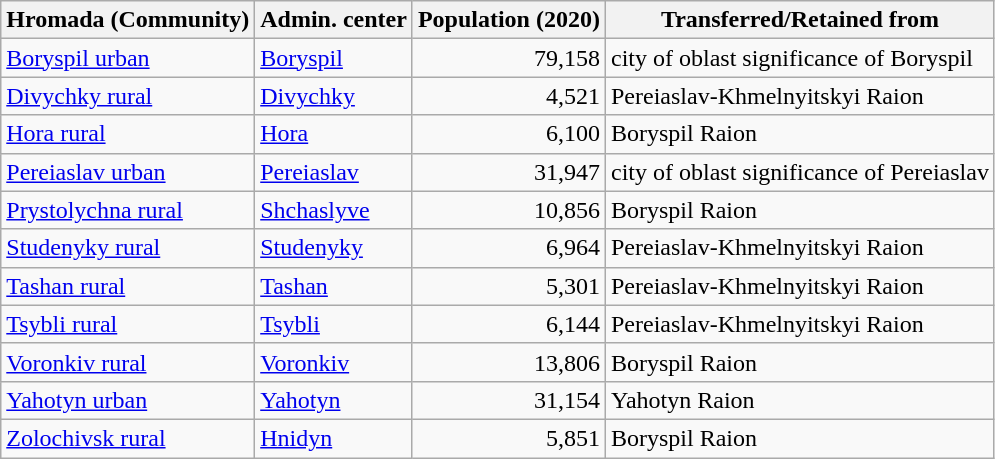<table class="wikitable">
<tr>
<th>Hromada (Community)</th>
<th>Admin. center</th>
<th>Population (2020)</th>
<th>Transferred/Retained from</th>
</tr>
<tr>
<td><a href='#'>Boryspil urban</a></td>
<td><a href='#'>Boryspil</a></td>
<td align=right>79,158</td>
<td>city of oblast significance of Boryspil</td>
</tr>
<tr>
<td><a href='#'>Divychky rural</a></td>
<td><a href='#'>Divychky</a></td>
<td align=right>4,521</td>
<td>Pereiaslav-Khmelnyitskyi Raion</td>
</tr>
<tr>
<td><a href='#'>Hora rural</a></td>
<td><a href='#'>Hora</a></td>
<td align=right>6,100</td>
<td>Boryspil Raion</td>
</tr>
<tr>
<td><a href='#'>Pereiaslav urban</a></td>
<td><a href='#'>Pereiaslav</a></td>
<td align=right>31,947</td>
<td>city of oblast significance of Pereiaslav</td>
</tr>
<tr>
<td><a href='#'>Prystolychna rural</a></td>
<td><a href='#'>Shchaslyve</a></td>
<td align=right>10,856</td>
<td>Boryspil Raion</td>
</tr>
<tr>
<td><a href='#'>Studenyky rural</a></td>
<td><a href='#'>Studenyky</a></td>
<td align=right>6,964</td>
<td>Pereiaslav-Khmelnyitskyi Raion</td>
</tr>
<tr>
<td><a href='#'>Tashan rural</a></td>
<td><a href='#'>Tashan</a></td>
<td align=right>5,301</td>
<td>Pereiaslav-Khmelnyitskyi Raion</td>
</tr>
<tr>
<td><a href='#'>Tsybli rural</a></td>
<td><a href='#'>Tsybli</a></td>
<td align=right>6,144</td>
<td>Pereiaslav-Khmelnyitskyi Raion</td>
</tr>
<tr>
<td><a href='#'>Voronkiv rural</a></td>
<td><a href='#'>Voronkiv</a></td>
<td align=right>13,806</td>
<td>Boryspil Raion</td>
</tr>
<tr>
<td><a href='#'>Yahotyn urban</a></td>
<td><a href='#'>Yahotyn</a></td>
<td align=right>31,154</td>
<td>Yahotyn Raion</td>
</tr>
<tr>
<td><a href='#'>Zolochivsk rural</a></td>
<td><a href='#'>Hnidyn</a></td>
<td align=right>5,851</td>
<td>Boryspil Raion</td>
</tr>
</table>
